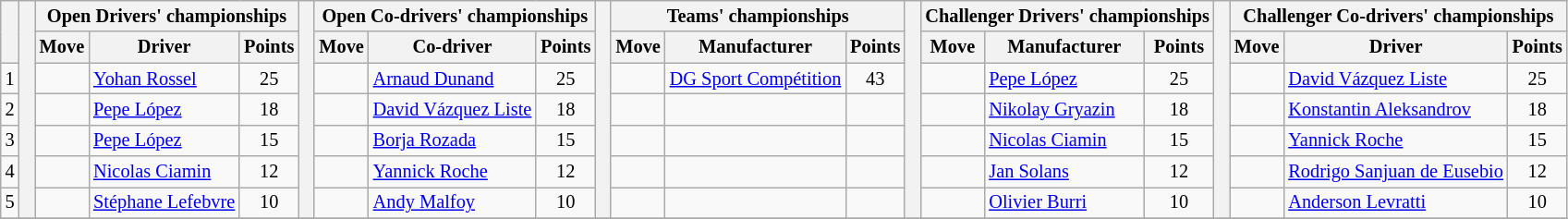<table class="wikitable" style="font-size:85%;">
<tr>
<th rowspan="2"></th>
<th rowspan="7" style="width:5px;"></th>
<th colspan="3" nowrap>Open Drivers' championships</th>
<th rowspan="7" style="width:5px;"></th>
<th colspan="3" nowrap>Open Co-drivers' championships</th>
<th rowspan="7" style="width:5px;"></th>
<th colspan="3" nowrap>Teams' championships</th>
<th rowspan="7" style="width:5px;"></th>
<th colspan="3" nowrap>Challenger Drivers' championships</th>
<th rowspan="7" style="width:5px;"></th>
<th colspan="3" nowrap>Challenger Co-drivers' championships</th>
</tr>
<tr>
<th>Move</th>
<th>Driver</th>
<th>Points</th>
<th>Move</th>
<th>Co-driver</th>
<th>Points</th>
<th>Move</th>
<th>Manufacturer</th>
<th>Points</th>
<th>Move</th>
<th>Manufacturer</th>
<th>Points</th>
<th>Move</th>
<th>Driver</th>
<th>Points</th>
</tr>
<tr>
<td align="center">1</td>
<td align="center"></td>
<td><a href='#'>Yohan Rossel</a></td>
<td align="center">25</td>
<td align="center"></td>
<td><a href='#'>Arnaud Dunand</a></td>
<td align="center">25</td>
<td align="center"></td>
<td><a href='#'>DG Sport Compétition</a></td>
<td align="center">43</td>
<td align="center"></td>
<td><a href='#'>Pepe López</a></td>
<td align="center">25</td>
<td align="center"></td>
<td><a href='#'>David Vázquez Liste</a></td>
<td align="center">25</td>
</tr>
<tr>
<td align="center">2</td>
<td align="center"></td>
<td><a href='#'>Pepe López</a></td>
<td align="center">18</td>
<td align="center"></td>
<td><a href='#'>David Vázquez Liste</a></td>
<td align="center">18</td>
<td></td>
<td></td>
<td></td>
<td align="center"></td>
<td><a href='#'>Nikolay Gryazin</a></td>
<td align="center">18</td>
<td align="center"></td>
<td><a href='#'>Konstantin Aleksandrov</a></td>
<td align="center">18</td>
</tr>
<tr>
<td align="center">3</td>
<td align="center"></td>
<td><a href='#'>Pepe López</a></td>
<td align="center">15</td>
<td align="center"></td>
<td><a href='#'>Borja Rozada</a></td>
<td align="center">15</td>
<td></td>
<td></td>
<td></td>
<td align="center"></td>
<td><a href='#'>Nicolas Ciamin</a></td>
<td align="center">15</td>
<td align="center"></td>
<td><a href='#'>Yannick Roche</a></td>
<td align="center">15</td>
</tr>
<tr>
<td align="center">4</td>
<td align="center"></td>
<td><a href='#'>Nicolas Ciamin</a></td>
<td align="center">12</td>
<td align="center"></td>
<td><a href='#'>Yannick Roche</a></td>
<td align="center">12</td>
<td></td>
<td></td>
<td></td>
<td align="center"></td>
<td><a href='#'>Jan Solans</a></td>
<td align="center">12</td>
<td align="center"></td>
<td><a href='#'>Rodrigo Sanjuan de Eusebio</a></td>
<td align="center">12</td>
</tr>
<tr>
<td align="center">5</td>
<td align="center"></td>
<td><a href='#'>Stéphane Lefebvre</a></td>
<td align="center">10</td>
<td align="center"></td>
<td><a href='#'>Andy Malfoy</a></td>
<td align="center">10</td>
<td></td>
<td></td>
<td></td>
<td align="center"></td>
<td><a href='#'>Olivier Burri</a></td>
<td align="center">10</td>
<td align="center"></td>
<td><a href='#'>Anderson Levratti</a></td>
<td align="center">10</td>
</tr>
<tr>
</tr>
</table>
